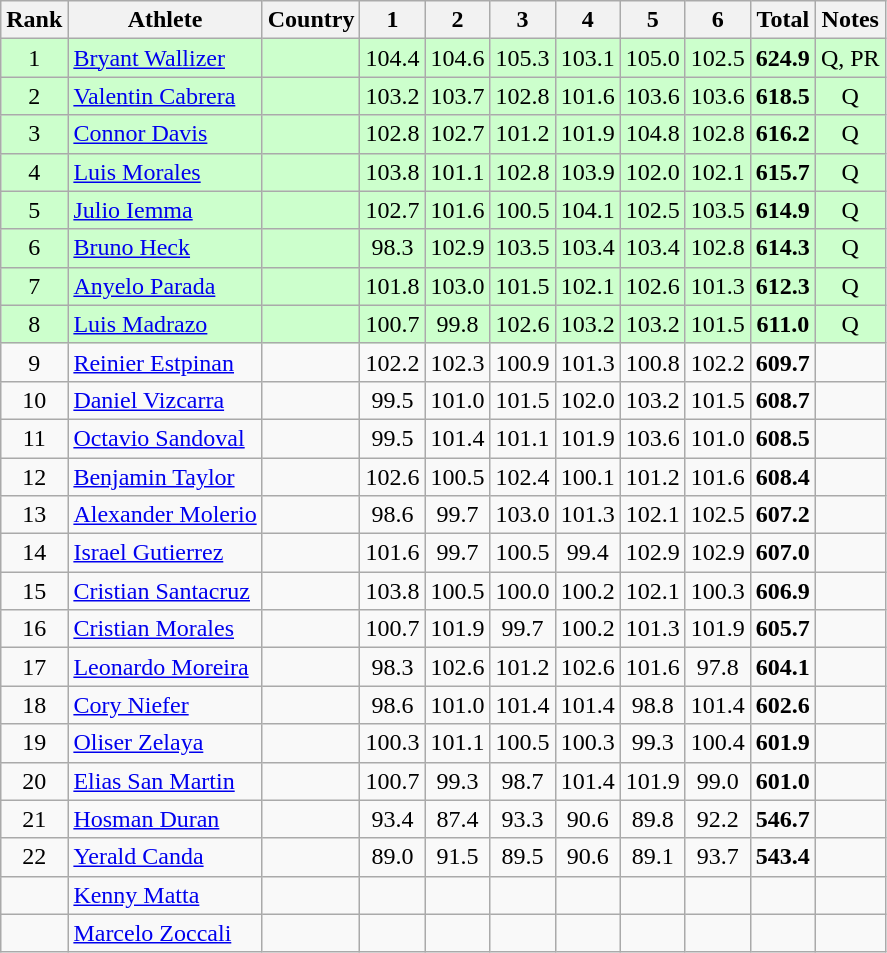<table class="wikitable sortable" style="text-align:center">
<tr>
<th>Rank</th>
<th>Athlete</th>
<th>Country</th>
<th class="sortable" style="width: 28px">1</th>
<th class="sortable" style="width: 28px">2</th>
<th class="sortable" style="width: 28px">3</th>
<th class="sortable" style="width: 28px">4</th>
<th class="sortable" style="width: 28px">5</th>
<th class="sortable" style="width: 28px">6</th>
<th>Total</th>
<th class="unsortable">Notes</th>
</tr>
<tr bgcolor=ccffcc>
<td>1</td>
<td align=left><a href='#'>Bryant Wallizer</a></td>
<td align=left></td>
<td>104.4</td>
<td>104.6</td>
<td>105.3</td>
<td>103.1</td>
<td>105.0</td>
<td>102.5</td>
<td><strong>624.9</strong></td>
<td>Q, PR</td>
</tr>
<tr bgcolor=ccffcc>
<td>2</td>
<td align=left><a href='#'>Valentin Cabrera</a></td>
<td align=left></td>
<td>103.2</td>
<td>103.7</td>
<td>102.8</td>
<td>101.6</td>
<td>103.6</td>
<td>103.6</td>
<td><strong>618.5</strong></td>
<td>Q</td>
</tr>
<tr bgcolor=ccffcc>
<td>3</td>
<td align=left><a href='#'>Connor Davis</a></td>
<td align=left></td>
<td>102.8</td>
<td>102.7</td>
<td>101.2</td>
<td>101.9</td>
<td>104.8</td>
<td>102.8</td>
<td><strong>616.2</strong></td>
<td>Q</td>
</tr>
<tr bgcolor=ccffcc>
<td>4</td>
<td align=left><a href='#'>Luis Morales</a></td>
<td align=left></td>
<td>103.8</td>
<td>101.1</td>
<td>102.8</td>
<td>103.9</td>
<td>102.0</td>
<td>102.1</td>
<td><strong>615.7</strong></td>
<td>Q</td>
</tr>
<tr bgcolor=ccffcc>
<td>5</td>
<td align=left><a href='#'>Julio Iemma</a></td>
<td align=left></td>
<td>102.7</td>
<td>101.6</td>
<td>100.5</td>
<td>104.1</td>
<td>102.5</td>
<td>103.5</td>
<td><strong>614.9</strong></td>
<td>Q</td>
</tr>
<tr bgcolor=ccffcc>
<td>6</td>
<td align=left><a href='#'>Bruno Heck</a></td>
<td align=left></td>
<td>98.3</td>
<td>102.9</td>
<td>103.5</td>
<td>103.4</td>
<td>103.4</td>
<td>102.8</td>
<td><strong>614.3</strong></td>
<td>Q</td>
</tr>
<tr bgcolor=ccffcc>
<td>7</td>
<td align=left><a href='#'>Anyelo Parada</a></td>
<td align=left></td>
<td>101.8</td>
<td>103.0</td>
<td>101.5</td>
<td>102.1</td>
<td>102.6</td>
<td>101.3</td>
<td><strong>612.3</strong></td>
<td>Q</td>
</tr>
<tr bgcolor=ccffcc>
<td>8</td>
<td align=left><a href='#'>Luis Madrazo</a></td>
<td align=left></td>
<td>100.7</td>
<td>99.8</td>
<td>102.6</td>
<td>103.2</td>
<td>103.2</td>
<td>101.5</td>
<td><strong>611.0</strong></td>
<td>Q</td>
</tr>
<tr>
<td>9</td>
<td align=left><a href='#'>Reinier Estpinan</a></td>
<td align=left></td>
<td>102.2</td>
<td>102.3</td>
<td>100.9</td>
<td>101.3</td>
<td>100.8</td>
<td>102.2</td>
<td><strong>609.7</strong></td>
<td></td>
</tr>
<tr>
<td>10</td>
<td align=left><a href='#'>Daniel Vizcarra</a></td>
<td align=left></td>
<td>99.5</td>
<td>101.0</td>
<td>101.5</td>
<td>102.0</td>
<td>103.2</td>
<td>101.5</td>
<td><strong>608.7</strong></td>
<td></td>
</tr>
<tr>
<td>11</td>
<td align=left><a href='#'>Octavio Sandoval</a></td>
<td align=left></td>
<td>99.5</td>
<td>101.4</td>
<td>101.1</td>
<td>101.9</td>
<td>103.6</td>
<td>101.0</td>
<td><strong>608.5</strong></td>
<td></td>
</tr>
<tr>
<td>12</td>
<td align=left><a href='#'>Benjamin Taylor</a></td>
<td align=left></td>
<td>102.6</td>
<td>100.5</td>
<td>102.4</td>
<td>100.1</td>
<td>101.2</td>
<td>101.6</td>
<td><strong>608.4</strong></td>
<td></td>
</tr>
<tr>
<td>13</td>
<td align=left><a href='#'>Alexander Molerio</a></td>
<td align=left></td>
<td>98.6</td>
<td>99.7</td>
<td>103.0</td>
<td>101.3</td>
<td>102.1</td>
<td>102.5</td>
<td><strong>607.2</strong></td>
<td></td>
</tr>
<tr>
<td>14</td>
<td align=left><a href='#'>Israel Gutierrez</a></td>
<td align=left></td>
<td>101.6</td>
<td>99.7</td>
<td>100.5</td>
<td>99.4</td>
<td>102.9</td>
<td>102.9</td>
<td><strong>607.0</strong></td>
<td></td>
</tr>
<tr>
<td>15</td>
<td align=left><a href='#'>Cristian Santacruz</a></td>
<td align=left></td>
<td>103.8</td>
<td>100.5</td>
<td>100.0</td>
<td>100.2</td>
<td>102.1</td>
<td>100.3</td>
<td><strong>606.9</strong></td>
<td></td>
</tr>
<tr>
<td>16</td>
<td align=left><a href='#'>Cristian Morales</a></td>
<td align=left></td>
<td>100.7</td>
<td>101.9</td>
<td>99.7</td>
<td>100.2</td>
<td>101.3</td>
<td>101.9</td>
<td><strong>605.7</strong></td>
<td></td>
</tr>
<tr>
<td>17</td>
<td align=left><a href='#'>Leonardo Moreira</a></td>
<td align=left></td>
<td>98.3</td>
<td>102.6</td>
<td>101.2</td>
<td>102.6</td>
<td>101.6</td>
<td>97.8</td>
<td><strong>604.1</strong></td>
<td></td>
</tr>
<tr>
<td>18</td>
<td align=left><a href='#'>Cory Niefer</a></td>
<td align=left></td>
<td>98.6</td>
<td>101.0</td>
<td>101.4</td>
<td>101.4</td>
<td>98.8</td>
<td>101.4</td>
<td><strong>602.6</strong></td>
<td></td>
</tr>
<tr>
<td>19</td>
<td align=left><a href='#'>Oliser Zelaya</a></td>
<td align=left></td>
<td>100.3</td>
<td>101.1</td>
<td>100.5</td>
<td>100.3</td>
<td>99.3</td>
<td>100.4</td>
<td><strong>601.9</strong></td>
<td></td>
</tr>
<tr>
<td>20</td>
<td align=left><a href='#'>Elias San Martin</a></td>
<td align=left></td>
<td>100.7</td>
<td>99.3</td>
<td>98.7</td>
<td>101.4</td>
<td>101.9</td>
<td>99.0</td>
<td><strong>601.0</strong></td>
<td></td>
</tr>
<tr>
<td>21</td>
<td align=left><a href='#'>Hosman Duran</a></td>
<td align=left></td>
<td>93.4</td>
<td>87.4</td>
<td>93.3</td>
<td>90.6</td>
<td>89.8</td>
<td>92.2</td>
<td><strong>546.7</strong></td>
<td></td>
</tr>
<tr>
<td>22</td>
<td align=left><a href='#'>Yerald Canda</a></td>
<td align=left></td>
<td>89.0</td>
<td>91.5</td>
<td>89.5</td>
<td>90.6</td>
<td>89.1</td>
<td>93.7</td>
<td><strong>543.4</strong></td>
<td></td>
</tr>
<tr>
<td></td>
<td align=left><a href='#'>Kenny Matta</a></td>
<td align=left></td>
<td></td>
<td></td>
<td></td>
<td></td>
<td></td>
<td></td>
<td><strong></strong></td>
<td></td>
</tr>
<tr>
<td></td>
<td align=left><a href='#'>Marcelo Zoccali</a></td>
<td align=left></td>
<td></td>
<td></td>
<td></td>
<td></td>
<td></td>
<td></td>
<td><strong></strong></td>
<td></td>
</tr>
</table>
